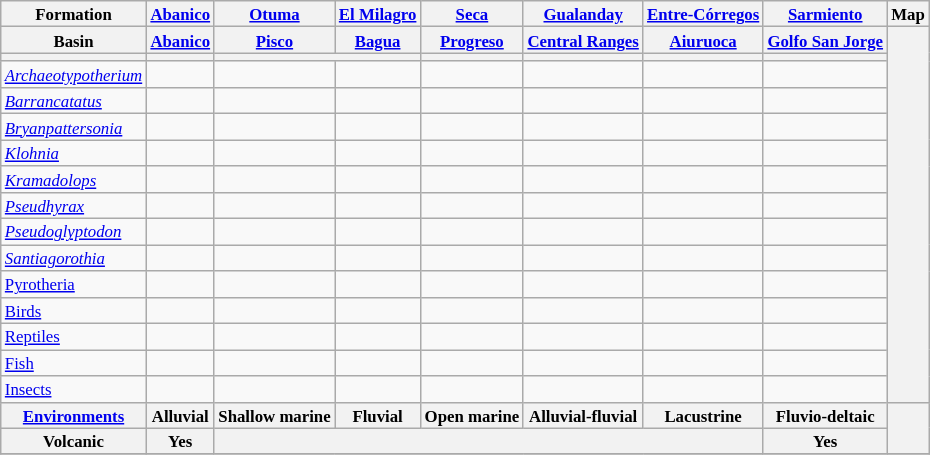<table class="wikitable" style="font-size: 70%">
<tr>
<th>Formation</th>
<th><a href='#'>Abanico</a></th>
<th><a href='#'>Otuma</a></th>
<th><a href='#'>El Milagro</a></th>
<th><a href='#'>Seca</a></th>
<th><a href='#'>Gualanday</a></th>
<th><a href='#'>Entre-Córregos</a></th>
<th><a href='#'>Sarmiento</a></th>
<th>Map</th>
</tr>
<tr>
<th>Basin</th>
<th><a href='#'>Abanico</a></th>
<th><a href='#'>Pisco</a></th>
<th><a href='#'>Bagua</a></th>
<th><a href='#'>Progreso</a></th>
<th><a href='#'>Central Ranges</a></th>
<th><a href='#'>Aiuruoca</a></th>
<th><a href='#'>Golfo San Jorge</a></th>
<th align=center rowspan=15></th>
</tr>
<tr>
<th></th>
<th></th>
<th colspan=2></th>
<th></th>
<th></th>
<th></th>
<th></th>
</tr>
<tr>
<td><em><a href='#'>Archaeotypotherium</a></em></td>
<td align=center></td>
<td align=center></td>
<td align=center></td>
<td align=center></td>
<td align=center></td>
<td align=center></td>
<td align=center></td>
</tr>
<tr>
<td><em><a href='#'>Barrancatatus</a></em></td>
<td align=center></td>
<td align=center></td>
<td align=center></td>
<td align=center></td>
<td align=center></td>
<td align=center></td>
<td align=center></td>
</tr>
<tr>
<td><em><a href='#'>Bryanpattersonia</a></em></td>
<td align=center></td>
<td align=center></td>
<td align=center></td>
<td align=center></td>
<td align=center></td>
<td align=center></td>
<td align=center></td>
</tr>
<tr>
<td><em><a href='#'>Klohnia</a></em></td>
<td align=center></td>
<td align=center></td>
<td align=center></td>
<td align=center></td>
<td align=center></td>
<td align=center></td>
<td align=center></td>
</tr>
<tr>
<td><em><a href='#'>Kramadolops</a></em></td>
<td align=center></td>
<td align=center></td>
<td align=center></td>
<td align=center></td>
<td align=center></td>
<td align=center></td>
<td align=center></td>
</tr>
<tr>
<td><em><a href='#'>Pseudhyrax</a></em></td>
<td align=center></td>
<td align=center></td>
<td align=center></td>
<td align=center></td>
<td align=center></td>
<td align=center></td>
<td align=center></td>
</tr>
<tr>
<td><em><a href='#'>Pseudoglyptodon</a></em></td>
<td align=center></td>
<td align=center></td>
<td align=center></td>
<td align=center></td>
<td align=center></td>
<td align=center></td>
<td align=center></td>
</tr>
<tr>
<td><em><a href='#'>Santiagorothia</a></em></td>
<td align=center></td>
<td align=center></td>
<td align=center></td>
<td align=center></td>
<td align=center></td>
<td align=center></td>
<td align=center></td>
</tr>
<tr>
<td><a href='#'>Pyrotheria</a></td>
<td align=center></td>
<td align=center></td>
<td align=center></td>
<td align=center></td>
<td align=center></td>
<td align=center></td>
<td align=center></td>
</tr>
<tr>
<td><a href='#'>Birds</a></td>
<td align=center></td>
<td align=center></td>
<td align=center></td>
<td align=center></td>
<td align=center></td>
<td align=center></td>
<td align=center></td>
</tr>
<tr>
<td><a href='#'>Reptiles</a></td>
<td align=center></td>
<td align=center></td>
<td align=center></td>
<td align=center></td>
<td align=center></td>
<td align=center></td>
<td align=center></td>
</tr>
<tr>
<td><a href='#'>Fish</a></td>
<td align=center></td>
<td align=center></td>
<td align=center></td>
<td align=center></td>
<td align=center></td>
<td align=center></td>
<td align=center></td>
</tr>
<tr>
<td><a href='#'>Insects</a></td>
<td align=center></td>
<td align=center></td>
<td align=center></td>
<td align=center></td>
<td align=center></td>
<td align=center></td>
<td align=center></td>
</tr>
<tr>
<th><a href='#'>Environments</a></th>
<th>Alluvial</th>
<th>Shallow marine</th>
<th>Fluvial</th>
<th>Open marine</th>
<th>Alluvial-fluvial</th>
<th>Lacustrine</th>
<th>Fluvio-deltaic</th>
<th rowspan=2 align=left><br><br></th>
</tr>
<tr>
<th>Volcanic</th>
<th>Yes</th>
<th colspan=5></th>
<th>Yes</th>
</tr>
<tr>
</tr>
</table>
